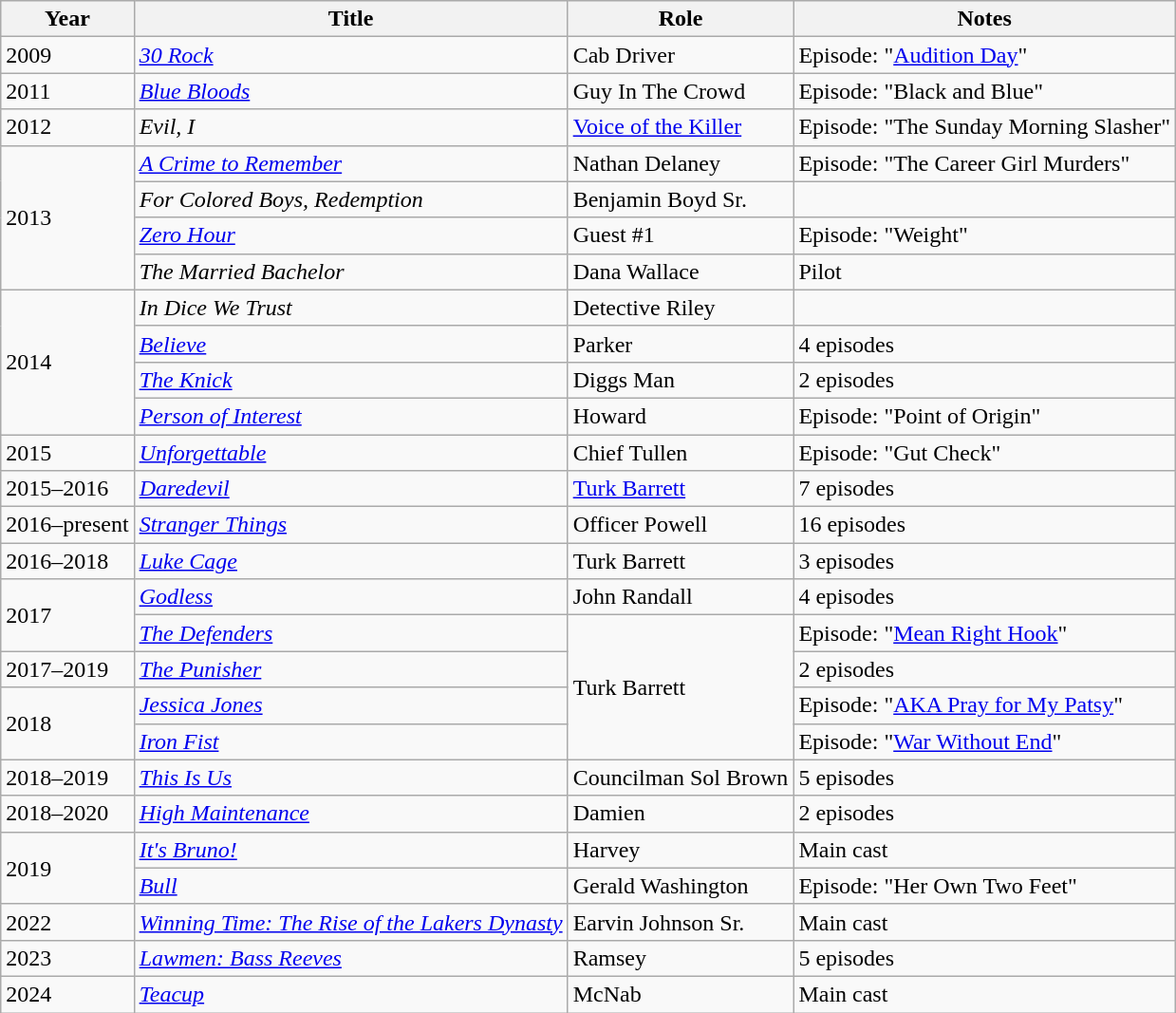<table class="wikitable sortable">
<tr>
<th>Year</th>
<th>Title</th>
<th>Role</th>
<th class="unsortable">Notes</th>
</tr>
<tr>
<td>2009</td>
<td><em><a href='#'>30 Rock</a></em></td>
<td>Cab Driver</td>
<td>Episode: "<a href='#'>Audition Day</a>"</td>
</tr>
<tr>
<td>2011</td>
<td><em><a href='#'>Blue Bloods</a></em></td>
<td>Guy In The Crowd</td>
<td>Episode: "Black and Blue"</td>
</tr>
<tr>
<td>2012</td>
<td><em>Evil, I</em></td>
<td><a href='#'>Voice of the Killer</a></td>
<td>Episode: "The Sunday Morning Slasher"</td>
</tr>
<tr>
<td rowspan="4">2013</td>
<td><em><a href='#'>A Crime to Remember</a></em></td>
<td>Nathan Delaney</td>
<td>Episode: "The Career Girl Murders"</td>
</tr>
<tr>
<td><em>For Colored Boys, Redemption</em></td>
<td>Benjamin Boyd Sr.</td>
<td></td>
</tr>
<tr>
<td><em><a href='#'>Zero Hour</a></em></td>
<td>Guest #1</td>
<td>Episode: "Weight"</td>
</tr>
<tr>
<td><em>The Married Bachelor</em></td>
<td>Dana Wallace</td>
<td>Pilot</td>
</tr>
<tr>
<td rowspan="4">2014</td>
<td><em>In Dice We Trust</em></td>
<td>Detective Riley</td>
<td></td>
</tr>
<tr>
<td><em><a href='#'>Believe</a></em></td>
<td>Parker</td>
<td>4 episodes</td>
</tr>
<tr>
<td><em><a href='#'>The Knick</a></em></td>
<td>Diggs Man</td>
<td>2 episodes</td>
</tr>
<tr>
<td><em><a href='#'>Person of Interest</a></em></td>
<td>Howard</td>
<td>Episode: "Point of Origin"</td>
</tr>
<tr>
<td>2015</td>
<td><em><a href='#'>Unforgettable</a></em></td>
<td>Chief Tullen</td>
<td>Episode: "Gut Check"</td>
</tr>
<tr>
<td>2015–2016</td>
<td><em><a href='#'>Daredevil</a></em></td>
<td><a href='#'>Turk Barrett</a></td>
<td>7 episodes</td>
</tr>
<tr>
<td>2016–present</td>
<td><em><a href='#'>Stranger Things</a></em></td>
<td>Officer Powell</td>
<td>16 episodes</td>
</tr>
<tr>
<td>2016–2018</td>
<td><em><a href='#'>Luke Cage</a></em></td>
<td>Turk Barrett</td>
<td>3 episodes</td>
</tr>
<tr>
<td rowspan=2>2017</td>
<td><em><a href='#'>Godless</a></em></td>
<td>John Randall</td>
<td>4 episodes</td>
</tr>
<tr>
<td><em><a href='#'>The Defenders</a></em></td>
<td rowspan=4>Turk Barrett</td>
<td>Episode: "<a href='#'>Mean Right Hook</a>"</td>
</tr>
<tr>
<td>2017–2019</td>
<td><em><a href='#'>The Punisher</a></em></td>
<td>2 episodes</td>
</tr>
<tr>
<td rowspan=2>2018</td>
<td><em><a href='#'>Jessica Jones</a></em></td>
<td>Episode: "<a href='#'>AKA Pray for My Patsy</a>"</td>
</tr>
<tr>
<td><em><a href='#'>Iron Fist</a></em></td>
<td>Episode: "<a href='#'>War Without End</a>"</td>
</tr>
<tr>
<td>2018–2019</td>
<td><em><a href='#'>This Is Us</a></em></td>
<td>Councilman Sol Brown</td>
<td>5 episodes</td>
</tr>
<tr>
<td>2018–2020</td>
<td><em><a href='#'>High Maintenance</a></em></td>
<td>Damien</td>
<td>2 episodes</td>
</tr>
<tr>
<td rowspan=2>2019</td>
<td><em><a href='#'>It's Bruno!</a></em></td>
<td>Harvey</td>
<td>Main cast</td>
</tr>
<tr>
<td><em><a href='#'>Bull</a></em></td>
<td>Gerald Washington</td>
<td>Episode: "Her Own Two Feet"</td>
</tr>
<tr>
<td>2022</td>
<td><em><a href='#'>Winning Time: The Rise of the Lakers Dynasty</a></em></td>
<td>Earvin Johnson Sr.</td>
<td>Main cast</td>
</tr>
<tr>
<td>2023</td>
<td><em><a href='#'>Lawmen: Bass Reeves</a></em></td>
<td>Ramsey</td>
<td>5 episodes</td>
</tr>
<tr>
<td>2024</td>
<td><em><a href='#'>Teacup</a></em></td>
<td>McNab</td>
<td>Main cast</td>
</tr>
</table>
